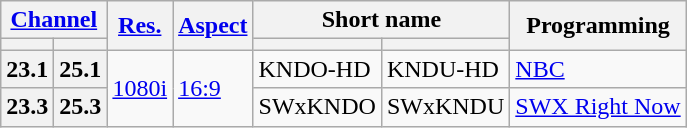<table class="wikitable">
<tr>
<th scope = "col" colspan="2"><a href='#'>Channel</a></th>
<th scope = "col" rowspan="2"><a href='#'>Res.</a></th>
<th scope = "col" rowspan="2"><a href='#'>Aspect</a></th>
<th scope = "col" colspan="2">Short name</th>
<th scope = "col" rowspan="2">Programming</th>
</tr>
<tr>
<th scope = "col"></th>
<th></th>
<th scope = "col"></th>
<th></th>
</tr>
<tr>
<th scope = "row">23.1</th>
<th>25.1</th>
<td rowspan="2"><a href='#'>1080i</a></td>
<td rowspan="2"><a href='#'>16:9</a></td>
<td>KNDO-HD</td>
<td>KNDU-HD</td>
<td><a href='#'>NBC</a></td>
</tr>
<tr>
<th scope = "row">23.3</th>
<th>25.3</th>
<td>SWxKNDO</td>
<td>SWxKNDU</td>
<td><a href='#'>SWX Right Now</a></td>
</tr>
</table>
